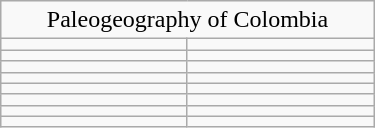<table class="wikitable"  style="float:right; width:250px;">
<tr>
<td colspan="2" style="text-align:center;">Paleogeography of Colombia</td>
</tr>
<tr>
<td></td>
<td></td>
</tr>
<tr>
<td></td>
<td></td>
</tr>
<tr>
<td></td>
<td></td>
</tr>
<tr>
<td></td>
<td></td>
</tr>
<tr>
<td></td>
<td></td>
</tr>
<tr>
<td></td>
<td></td>
</tr>
<tr>
<td></td>
<td></td>
</tr>
<tr>
<td></td>
<td></td>
</tr>
</table>
